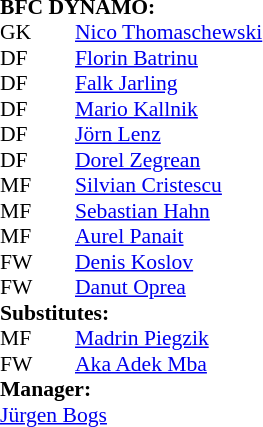<table style="font-size: 90%" cellspacing="0" cellpadding="0">
<tr>
<td colspan="4"><strong>BFC DYNAMO:</strong></td>
</tr>
<tr>
<th width="25"></th>
<th width="25"></th>
</tr>
<tr>
<td>GK</td>
<td></td>
<td> <a href='#'>Nico Thomaschewski</a></td>
</tr>
<tr>
<td>DF</td>
<td></td>
<td> <a href='#'>Florin Batrinu</a></td>
</tr>
<tr>
<td>DF</td>
<td></td>
<td> <a href='#'>Falk Jarling</a></td>
<td></td>
</tr>
<tr>
<td>DF</td>
<td></td>
<td> <a href='#'>Mario Kallnik</a></td>
<td></td>
</tr>
<tr>
<td>DF</td>
<td></td>
<td> <a href='#'>Jörn Lenz</a></td>
</tr>
<tr>
<td>DF</td>
<td></td>
<td> <a href='#'>Dorel Zegrean</a></td>
</tr>
<tr>
<td>MF</td>
<td></td>
<td> <a href='#'>Silvian Cristescu</a></td>
<td></td>
</tr>
<tr>
<td>MF</td>
<td></td>
<td> <a href='#'>Sebastian Hahn</a></td>
<td></td>
<td></td>
</tr>
<tr>
<td>MF</td>
<td></td>
<td> <a href='#'>Aurel Panait</a></td>
</tr>
<tr>
<td>FW</td>
<td></td>
<td> <a href='#'>Denis Koslov</a></td>
<td></td>
<td></td>
</tr>
<tr>
<td>FW</td>
<td></td>
<td> <a href='#'>Danut Oprea</a></td>
</tr>
<tr>
<td colspan=3><strong>Substitutes:</strong></td>
</tr>
<tr>
<td>MF</td>
<td></td>
<td> <a href='#'>Madrin Piegzik</a></td>
<td></td>
<td></td>
</tr>
<tr>
<td>FW</td>
<td></td>
<td> <a href='#'>Aka Adek Mba</a></td>
<td></td>
<td></td>
</tr>
<tr>
<td colspan=3><strong>Manager:</strong></td>
</tr>
<tr>
<td colspan="4"> <a href='#'>Jürgen Bogs</a></td>
</tr>
</table>
